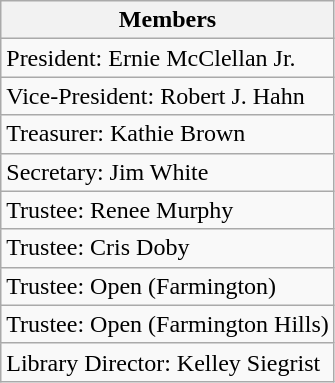<table class="wikitable">
<tr>
<th>Members</th>
</tr>
<tr>
<td>President: Ernie McClellan Jr.</td>
</tr>
<tr>
<td>Vice-President: Robert J. Hahn</td>
</tr>
<tr>
<td>Treasurer: Kathie Brown</td>
</tr>
<tr>
<td>Secretary: Jim White</td>
</tr>
<tr>
<td>Trustee: Renee Murphy</td>
</tr>
<tr>
<td>Trustee: Cris Doby</td>
</tr>
<tr>
<td>Trustee: Open (Farmington)</td>
</tr>
<tr>
<td>Trustee: Open (Farmington Hills)</td>
</tr>
<tr>
<td>Library Director: Kelley Siegrist</td>
</tr>
</table>
